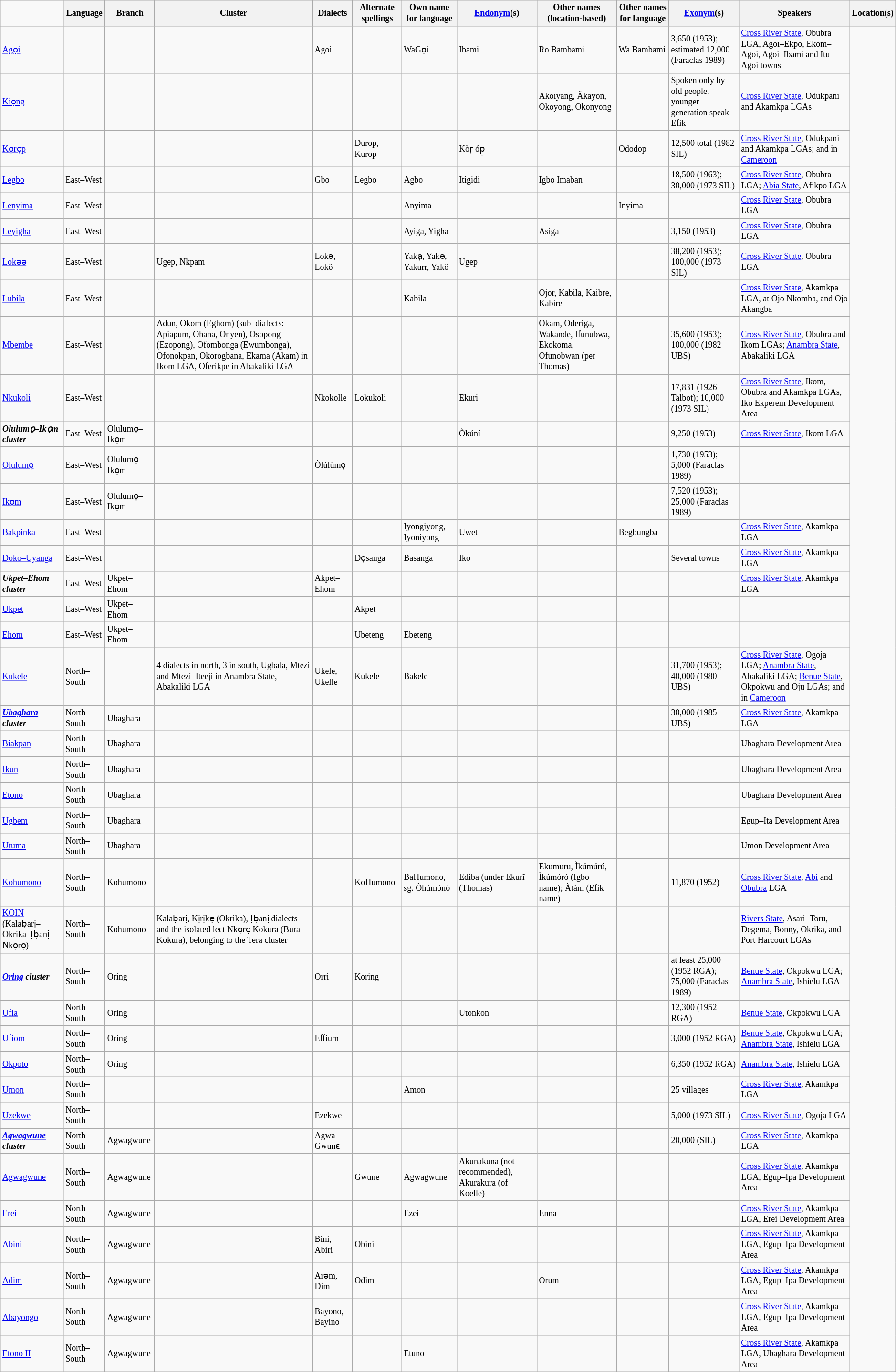<table class="wikitable sortable"  style="font-size: 75%">
<tr>
<td></td>
<th>Language</th>
<th>Branch</th>
<th>Cluster</th>
<th>Dialects</th>
<th>Alternate spellings</th>
<th>Own name for language</th>
<th><a href='#'>Endonym</a>(s)</th>
<th>Other names (location-based)</th>
<th>Other names for language</th>
<th><a href='#'>Exonym</a>(s)</th>
<th>Speakers</th>
<th>Location(s)</th>
</tr>
<tr>
<td><a href='#'>Agọi</a></td>
<td></td>
<td></td>
<td></td>
<td>Agoi</td>
<td></td>
<td>WaGọi</td>
<td>Ibami</td>
<td>Ro Bambami</td>
<td>Wa Bambami</td>
<td>3,650 (1953); estimated 12,000 (Faraclas 1989)</td>
<td><a href='#'>Cross River State</a>, Obubra LGA, Agoi–Ekpo, Ekom–Agoi, Agoi–Ibami and Itu–Agoi towns</td>
</tr>
<tr>
<td><a href='#'>Kiọng</a></td>
<td></td>
<td></td>
<td></td>
<td></td>
<td></td>
<td></td>
<td></td>
<td>Akoiyang, Äkäyöñ, Okoyong, Okonyong</td>
<td></td>
<td>Spoken only by old people, younger generation speak Efik</td>
<td><a href='#'>Cross River State</a>, Odukpani and Akamkpa LGAs</td>
</tr>
<tr>
<td><a href='#'>Kọrọp</a></td>
<td></td>
<td></td>
<td></td>
<td></td>
<td>Durop, Kurop</td>
<td></td>
<td>Kòṛ óp̣</td>
<td></td>
<td>Ododop</td>
<td>12,500 total (1982 SIL)</td>
<td><a href='#'>Cross River State</a>, Odukpani and Akamkpa LGAs; and in <a href='#'>Cameroon</a></td>
</tr>
<tr>
<td><a href='#'>Legbo</a></td>
<td>East–West</td>
<td></td>
<td></td>
<td>Gbo</td>
<td>Legbo</td>
<td>Agbo</td>
<td>Itigidi</td>
<td>Igbo Imaban</td>
<td></td>
<td>18,500 (1963); 30,000 (1973 SIL)</td>
<td><a href='#'>Cross River State</a>, Obubra LGA; <a href='#'>Abia State</a>, Afikpo LGA</td>
</tr>
<tr>
<td><a href='#'>Lenyima</a></td>
<td>East–West</td>
<td></td>
<td></td>
<td></td>
<td></td>
<td>Anyima</td>
<td></td>
<td></td>
<td>Inyima</td>
<td></td>
<td><a href='#'>Cross River State</a>, Obubra LGA</td>
</tr>
<tr>
<td><a href='#'>Leyigha</a></td>
<td>East–West</td>
<td></td>
<td></td>
<td></td>
<td></td>
<td>Ayiga, Yigha</td>
<td></td>
<td>Asiga</td>
<td></td>
<td>3,150 (1953)</td>
<td><a href='#'>Cross River State</a>, Obubra LGA</td>
</tr>
<tr>
<td><a href='#'>Lokәә</a></td>
<td>East–West</td>
<td></td>
<td>Ugep, Nkpam</td>
<td>Lokә, Lokö</td>
<td></td>
<td>Yakạ, Yakә, Yakurr, Yakö</td>
<td>Ugep</td>
<td></td>
<td></td>
<td>38,200 (1953); 100,000 (1973 SIL)</td>
<td><a href='#'>Cross River State</a>, Obubra LGA</td>
</tr>
<tr>
<td><a href='#'>Lubila</a></td>
<td>East–West</td>
<td></td>
<td></td>
<td></td>
<td></td>
<td>Kabila</td>
<td></td>
<td>Ojor, Kabila, Kaibre, Kabire</td>
<td></td>
<td></td>
<td><a href='#'>Cross River State</a>, Akamkpa LGA, at Ojo Nkomba, and Ojo Akangba</td>
</tr>
<tr>
<td><a href='#'>Mbembe</a></td>
<td>East–West</td>
<td></td>
<td>Adun, Okom (Eghom) (sub–dialects: Apiapum, Ohana, Onyen), Osopong (Ezopong), Ofombonga (Ewumbonga), Ofonokpan, Okorogbana, Ekama (Akam) in Ikom LGA, Oferikpe in Abakaliki LGA</td>
<td></td>
<td></td>
<td></td>
<td></td>
<td>Okam, Oderiga, Wakande, Ifunubwa, Ekokoma, Ofunobwan (per Thomas)</td>
<td></td>
<td>35,600 (1953); 100,000 (1982 UBS)</td>
<td><a href='#'>Cross River State</a>, Obubra and Ikom LGAs; <a href='#'>Anambra State</a>, Abakaliki LGA</td>
</tr>
<tr>
<td><a href='#'>Nkukoli</a></td>
<td>East–West</td>
<td></td>
<td></td>
<td>Nkokolle</td>
<td>Lokukoli</td>
<td></td>
<td>Ekuri</td>
<td></td>
<td></td>
<td>17,831 (1926 Talbot); 10,000 (1973 SIL)</td>
<td><a href='#'>Cross River State</a>, Ikom, Obubra and Akamkpa LGAs, Iko Ekperem Development Area</td>
</tr>
<tr>
<td><strong><em>Olulumọ–Ikọm cluster</em></strong></td>
<td>East–West</td>
<td>Olulumọ–Ikọm</td>
<td></td>
<td></td>
<td></td>
<td></td>
<td>Òkúní</td>
<td></td>
<td></td>
<td>9,250 (1953)</td>
<td><a href='#'>Cross River State</a>, Ikom LGA</td>
</tr>
<tr>
<td><a href='#'>Olulumọ</a></td>
<td>East–West</td>
<td>Olulumọ–Ikọm</td>
<td></td>
<td>Òlúlùmọ</td>
<td></td>
<td></td>
<td></td>
<td></td>
<td></td>
<td>1,730 (1953); 5,000 (Faraclas 1989)</td>
<td></td>
</tr>
<tr>
<td><a href='#'>Ikọm</a></td>
<td>East–West</td>
<td>Olulumọ–Ikọm</td>
<td></td>
<td></td>
<td></td>
<td></td>
<td></td>
<td></td>
<td></td>
<td>7,520 (1953); 25,000 (Faraclas 1989)</td>
<td></td>
</tr>
<tr>
<td><a href='#'>Bakpinka</a></td>
<td>East–West</td>
<td></td>
<td></td>
<td></td>
<td></td>
<td>Iyongiyong, Iyoniyong</td>
<td>Uwet</td>
<td></td>
<td>Begbungba</td>
<td></td>
<td><a href='#'>Cross River State</a>, Akamkpa LGA</td>
</tr>
<tr>
<td><a href='#'>Doko–Uyanga</a></td>
<td>East–West</td>
<td></td>
<td></td>
<td></td>
<td>Dọsanga</td>
<td>Basanga</td>
<td>Iko</td>
<td></td>
<td></td>
<td>Several towns</td>
<td><a href='#'>Cross River State</a>, Akamkpa LGA</td>
</tr>
<tr>
<td><strong><em>Ukpet–Ehom cluster</em></strong></td>
<td>East–West</td>
<td>Ukpet–Ehom</td>
<td></td>
<td>Akpet–Ehom</td>
<td></td>
<td></td>
<td></td>
<td></td>
<td></td>
<td></td>
<td><a href='#'>Cross River State</a>, Akamkpa LGA</td>
</tr>
<tr>
<td><a href='#'>Ukpet</a></td>
<td>East–West</td>
<td>Ukpet–Ehom</td>
<td></td>
<td></td>
<td>Akpet</td>
<td></td>
<td></td>
<td></td>
<td></td>
<td></td>
<td></td>
</tr>
<tr>
<td><a href='#'>Ehom</a></td>
<td>East–West</td>
<td>Ukpet–Ehom</td>
<td></td>
<td></td>
<td>Ubeteng</td>
<td>Ebeteng</td>
<td></td>
<td></td>
<td></td>
<td></td>
<td></td>
</tr>
<tr>
<td><a href='#'>Kukele</a></td>
<td>North–South</td>
<td></td>
<td>4 dialects in north, 3 in south, Ugbala, Mtezi and Mtezi–Iteeji in Anambra State, Abakaliki LGA</td>
<td>Ukele, Ukelle</td>
<td>Kukele</td>
<td>Bakele</td>
<td></td>
<td></td>
<td></td>
<td>31,700 (1953); 40,000 (1980 UBS)</td>
<td><a href='#'>Cross River State</a>, Ogoja LGA; <a href='#'>Anambra State</a>, Abakaliki LGA; <a href='#'>Benue State</a>, Okpokwu and Oju LGAs; and in <a href='#'>Cameroon</a></td>
</tr>
<tr>
<td><strong><em><a href='#'>Ubaghara</a> cluster</em></strong></td>
<td>North–South</td>
<td>Ubaghara</td>
<td></td>
<td></td>
<td></td>
<td></td>
<td></td>
<td></td>
<td></td>
<td>30,000 (1985 UBS)</td>
<td><a href='#'>Cross River State</a>, Akamkpa LGA</td>
</tr>
<tr>
<td><a href='#'>Biakpan</a></td>
<td>North–South</td>
<td>Ubaghara</td>
<td></td>
<td></td>
<td></td>
<td></td>
<td></td>
<td></td>
<td></td>
<td></td>
<td>Ubaghara Development Area</td>
</tr>
<tr>
<td><a href='#'>Ikun</a></td>
<td>North–South</td>
<td>Ubaghara</td>
<td></td>
<td></td>
<td></td>
<td></td>
<td></td>
<td></td>
<td></td>
<td></td>
<td>Ubaghara Development Area</td>
</tr>
<tr>
<td><a href='#'>Etono</a></td>
<td>North–South</td>
<td>Ubaghara</td>
<td></td>
<td></td>
<td></td>
<td></td>
<td></td>
<td></td>
<td></td>
<td></td>
<td>Ubaghara Development Area</td>
</tr>
<tr>
<td><a href='#'>Ugbem</a></td>
<td>North–South</td>
<td>Ubaghara</td>
<td></td>
<td></td>
<td></td>
<td></td>
<td></td>
<td></td>
<td></td>
<td></td>
<td>Egup–Ita Development Area</td>
</tr>
<tr>
<td><a href='#'>Utuma</a></td>
<td>North–South</td>
<td>Ubaghara</td>
<td></td>
<td></td>
<td></td>
<td></td>
<td></td>
<td></td>
<td></td>
<td></td>
<td>Umon Development Area</td>
</tr>
<tr>
<td><a href='#'>Kohumono</a></td>
<td>North–South</td>
<td>Kohumono</td>
<td></td>
<td></td>
<td>KoHumono</td>
<td>BaHumono, sg. Òhúmónò</td>
<td>Ediba (under Ekurĩ (Thomas)</td>
<td>Ekumuru, Ìkúmúrú, Ìkúmóró (Igbo name); Àtàm (Efik name)</td>
<td></td>
<td>11,870 (1952)</td>
<td><a href='#'>Cross River State</a>, <a href='#'>Abi</a> and <a href='#'>Obubra</a> LGA</td>
</tr>
<tr>
<td><a href='#'>KOIN</a> (Kalaḅarị–Okrika–Ịḅanị–Nkọrọ)</td>
<td>North–South</td>
<td>Kohumono</td>
<td>Kalaḅarị, Kịrịkẹ (Okrika), Ịḅanị dialects and the isolated lect Nkọrọ Kokura (Bura Kokura), belonging to the Tera cluster</td>
<td></td>
<td></td>
<td></td>
<td></td>
<td></td>
<td></td>
<td></td>
<td><a href='#'>Rivers State</a>, Asari–Toru, Degema, Bonny, Okrika, and Port Harcourt LGAs</td>
</tr>
<tr>
<td><strong><em><a href='#'>Oring</a> cluster</em></strong></td>
<td>North–South</td>
<td>Oring</td>
<td></td>
<td>Orri</td>
<td>Koring</td>
<td></td>
<td></td>
<td></td>
<td></td>
<td>at least 25,000 (1952 RGA); 75,000 (Faraclas 1989)</td>
<td><a href='#'>Benue State</a>, Okpokwu LGA; <a href='#'>Anambra State</a>, Ishielu LGA</td>
</tr>
<tr>
<td><a href='#'>Ufia</a></td>
<td>North–South</td>
<td>Oring</td>
<td></td>
<td></td>
<td></td>
<td></td>
<td>Utonkon</td>
<td></td>
<td></td>
<td>12,300 (1952 RGA)</td>
<td><a href='#'>Benue State</a>, Okpokwu LGA</td>
</tr>
<tr>
<td><a href='#'>Ufiom</a></td>
<td>North–South</td>
<td>Oring</td>
<td></td>
<td>Effium</td>
<td></td>
<td></td>
<td></td>
<td></td>
<td></td>
<td>3,000 (1952 RGA)</td>
<td><a href='#'>Benue State</a>, Okpokwu LGA; <a href='#'>Anambra State</a>, Ishielu LGA</td>
</tr>
<tr>
<td><a href='#'>Okpoto</a></td>
<td>North–South</td>
<td>Oring</td>
<td></td>
<td></td>
<td></td>
<td></td>
<td></td>
<td></td>
<td></td>
<td>6,350 (1952 RGA)</td>
<td><a href='#'>Anambra State</a>, Ishielu LGA</td>
</tr>
<tr>
<td><a href='#'>Umon</a></td>
<td>North–South</td>
<td></td>
<td></td>
<td></td>
<td></td>
<td>Amon</td>
<td></td>
<td></td>
<td></td>
<td>25 villages</td>
<td><a href='#'>Cross River State</a>, Akamkpa LGA</td>
</tr>
<tr>
<td><a href='#'>Uzekwe</a></td>
<td>North–South</td>
<td></td>
<td></td>
<td>Ezekwe</td>
<td></td>
<td></td>
<td></td>
<td></td>
<td></td>
<td>5,000 (1973 SIL)</td>
<td><a href='#'>Cross River State</a>, Ogoja LGA</td>
</tr>
<tr>
<td><strong><em><a href='#'>Agwagwune</a> cluster</em></strong></td>
<td>North–South</td>
<td>Agwagwune</td>
<td></td>
<td>Agwa–Gwunɛ</td>
<td></td>
<td></td>
<td></td>
<td></td>
<td></td>
<td>20,000 (SIL)</td>
<td><a href='#'>Cross River State</a>, Akamkpa LGA</td>
</tr>
<tr>
<td><a href='#'>Agwagwune</a></td>
<td>North–South</td>
<td>Agwagwune</td>
<td></td>
<td></td>
<td>Gwune</td>
<td>Agwagwune</td>
<td>Akunakuna (not recommended), Akurakura (of Koelle)</td>
<td></td>
<td></td>
<td></td>
<td><a href='#'>Cross River State</a>, Akamkpa LGA, Egup–Ipa Development Area</td>
</tr>
<tr>
<td><a href='#'>Erei</a></td>
<td>North–South</td>
<td>Agwagwune</td>
<td></td>
<td></td>
<td></td>
<td>Ezei</td>
<td></td>
<td>Enna</td>
<td></td>
<td></td>
<td><a href='#'>Cross River State</a>, Akamkpa LGA, Erei Development Area</td>
</tr>
<tr>
<td><a href='#'>Abini</a></td>
<td>North–South</td>
<td>Agwagwune</td>
<td></td>
<td>Bini, Abiri</td>
<td>Obini</td>
<td></td>
<td></td>
<td></td>
<td></td>
<td></td>
<td><a href='#'>Cross River State</a>, Akamkpa LGA, Egup–Ipa Development Area</td>
</tr>
<tr>
<td><a href='#'>Adim</a></td>
<td>North–South</td>
<td>Agwagwune</td>
<td></td>
<td>Arәm, Dim</td>
<td>Odim</td>
<td></td>
<td></td>
<td>Orum</td>
<td></td>
<td></td>
<td><a href='#'>Cross River State</a>, Akamkpa LGA, Egup–Ipa Development Area</td>
</tr>
<tr>
<td><a href='#'>Abayongo</a></td>
<td>North–South</td>
<td>Agwagwune</td>
<td></td>
<td>Bayono, Bayino</td>
<td></td>
<td></td>
<td></td>
<td></td>
<td></td>
<td></td>
<td><a href='#'>Cross River State</a>, Akamkpa LGA, Egup–Ipa Development Area</td>
</tr>
<tr>
<td><a href='#'>Etono II</a></td>
<td>North–South</td>
<td>Agwagwune</td>
<td></td>
<td></td>
<td></td>
<td>Etuno</td>
<td></td>
<td></td>
<td></td>
<td></td>
<td><a href='#'>Cross River State</a>, Akamkpa LGA, Ubaghara Development Area</td>
</tr>
</table>
